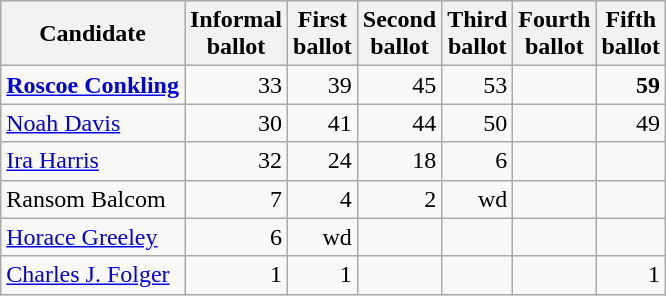<table class=wikitable>
<tr bgcolor=lightgrey>
<th>Candidate</th>
<th>Informal<br>ballot</th>
<th>First<br>ballot</th>
<th>Second<br>ballot</th>
<th>Third<br>ballot</th>
<th>Fourth<br>ballot</th>
<th>Fifth<br>ballot</th>
</tr>
<tr>
<td><strong><a href='#'>Roscoe Conkling</a></strong></td>
<td align=right>33</td>
<td align=right>39</td>
<td align=right>45</td>
<td align=right>53</td>
<td></td>
<td align=right><strong>59</strong></td>
</tr>
<tr>
<td><a href='#'>Noah Davis</a></td>
<td align=right>30</td>
<td align=right>41</td>
<td align=right>44</td>
<td align=right>50</td>
<td></td>
<td align=right>49</td>
</tr>
<tr>
<td><a href='#'>Ira Harris</a></td>
<td align=right>32</td>
<td align=right>24</td>
<td align=right>18</td>
<td align=right>6</td>
<td></td>
<td align=right></td>
</tr>
<tr>
<td>Ransom Balcom</td>
<td align=right>7</td>
<td align=right>4</td>
<td align=right>2</td>
<td align=right>wd</td>
<td></td>
<td></td>
</tr>
<tr>
<td><a href='#'>Horace Greeley</a></td>
<td align=right>6</td>
<td align=right>wd</td>
<td align=right></td>
<td></td>
<td></td>
<td></td>
</tr>
<tr>
<td><a href='#'>Charles J. Folger</a></td>
<td align=right>1</td>
<td align=right>1</td>
<td align=right></td>
<td></td>
<td></td>
<td align=right>1</td>
</tr>
</table>
